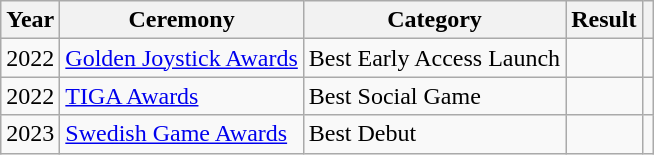<table class="wikitable sortable">
<tr>
<th>Year</th>
<th>Ceremony</th>
<th>Category</th>
<th>Result</th>
<th class="unsortable"></th>
</tr>
<tr>
<td>2022</td>
<td><a href='#'>Golden Joystick Awards</a></td>
<td>Best Early Access Launch</td>
<td></td>
<td></td>
</tr>
<tr>
<td>2022</td>
<td><a href='#'>TIGA Awards</a></td>
<td>Best Social Game</td>
<td></td>
<td></td>
</tr>
<tr>
<td>2023</td>
<td><a href='#'>Swedish Game Awards</a></td>
<td>Best Debut</td>
<td></td>
<td></td>
</tr>
</table>
